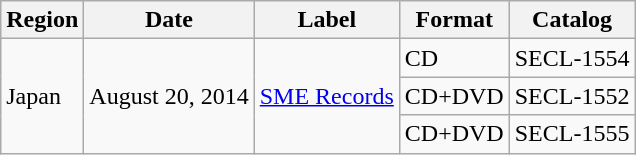<table class="wikitable">
<tr>
<th>Region</th>
<th>Date</th>
<th>Label</th>
<th>Format</th>
<th>Catalog</th>
</tr>
<tr>
<td rowspan="3">Japan</td>
<td rowspan="3">August 20, 2014</td>
<td rowspan="3"><a href='#'>SME Records</a></td>
<td>CD</td>
<td>SECL-1554</td>
</tr>
<tr>
<td>CD+DVD</td>
<td>SECL-1552</td>
</tr>
<tr>
<td>CD+DVD</td>
<td>SECL-1555</td>
</tr>
</table>
